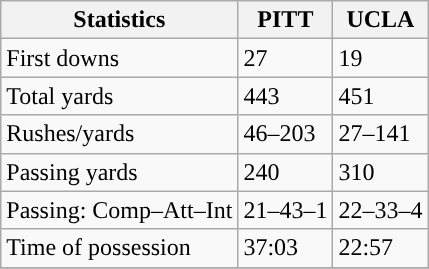<table class="wikitable" style="float: left;">
<tr>
<th>Statistics</th>
<th>PITT</th>
<th>UCLA</th>
</tr>
<tr>
<td>First downs</td>
<td>27</td>
<td>19</td>
</tr>
<tr>
<td>Total yards</td>
<td>443</td>
<td>451</td>
</tr>
<tr>
<td>Rushes/yards</td>
<td>46–203</td>
<td>27–141</td>
</tr>
<tr>
<td>Passing yards</td>
<td>240</td>
<td>310</td>
</tr>
<tr>
<td>Passing: Comp–Att–Int</td>
<td>21–43–1</td>
<td>22–33–4</td>
</tr>
<tr>
<td>Time of possession</td>
<td>37:03</td>
<td>22:57</td>
</tr>
<tr>
</tr>
</table>
